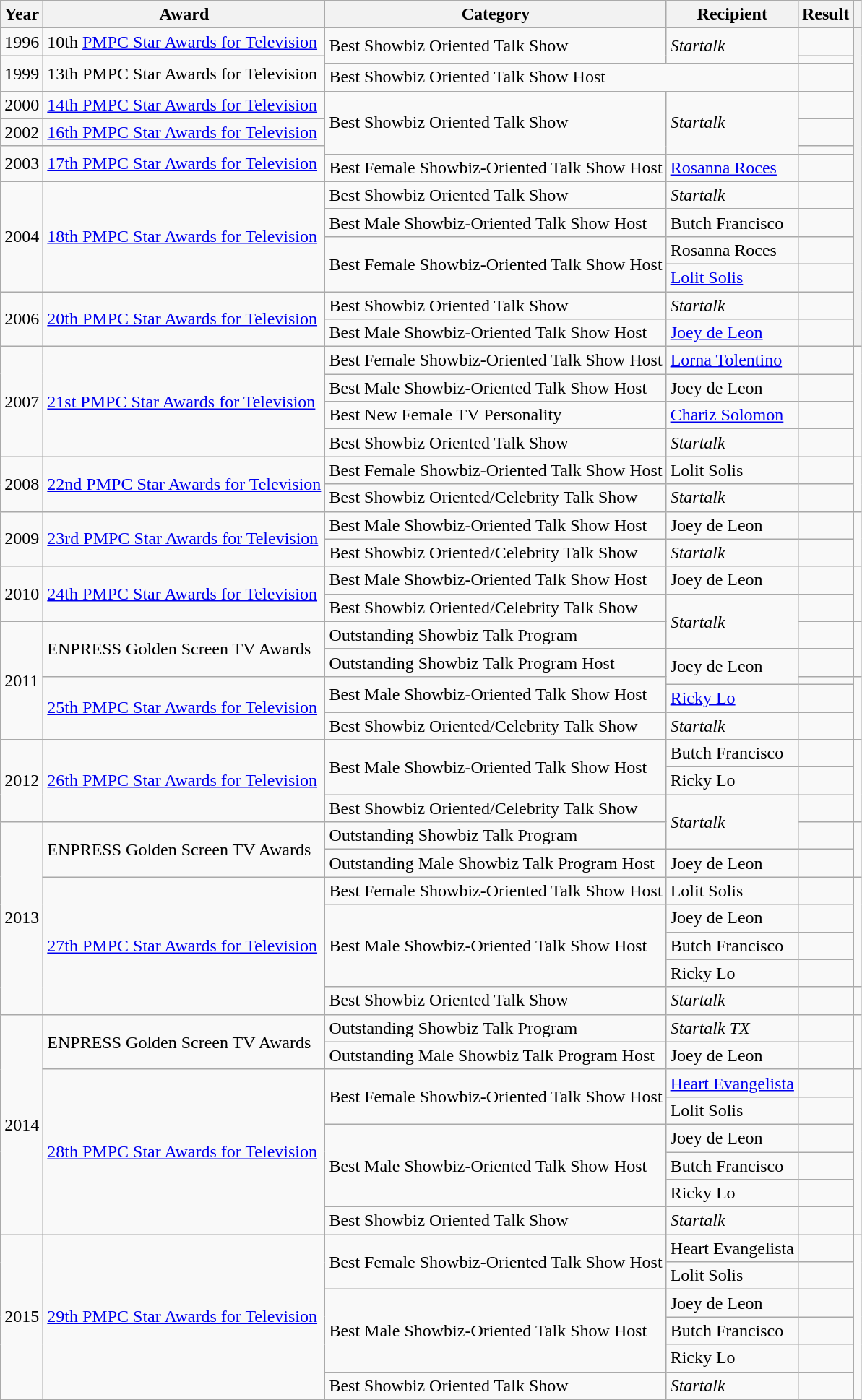<table class="wikitable">
<tr>
<th>Year</th>
<th>Award</th>
<th>Category</th>
<th>Recipient</th>
<th>Result</th>
<th></th>
</tr>
<tr>
<td>1996</td>
<td>10th <a href='#'>PMPC Star Awards for Television</a></td>
<td rowspan=2>Best Showbiz Oriented Talk Show</td>
<td rowspan=2><em>Startalk</em></td>
<td></td>
<th rowspan=13></th>
</tr>
<tr>
<td rowspan=2>1999</td>
<td rowspan=2>13th PMPC Star Awards for Television</td>
<td></td>
</tr>
<tr>
<td colspan=2>Best Showbiz Oriented Talk Show Host</td>
<td></td>
</tr>
<tr>
<td>2000</td>
<td><a href='#'>14th PMPC Star Awards for Television</a></td>
<td rowspan=3>Best Showbiz Oriented Talk Show</td>
<td rowspan=3><em>Startalk</em></td>
<td></td>
</tr>
<tr>
<td>2002</td>
<td><a href='#'>16th PMPC Star Awards for Television</a></td>
<td></td>
</tr>
<tr>
<td rowspan=2>2003</td>
<td rowspan=2><a href='#'>17th PMPC Star Awards for Television</a></td>
<td></td>
</tr>
<tr>
<td>Best Female Showbiz-Oriented Talk Show Host</td>
<td><a href='#'>Rosanna Roces</a></td>
<td></td>
</tr>
<tr>
<td rowspan=4>2004</td>
<td rowspan=4><a href='#'>18th PMPC Star Awards for Television</a></td>
<td>Best Showbiz Oriented Talk Show</td>
<td><em>Startalk</em></td>
<td></td>
</tr>
<tr>
<td>Best Male Showbiz-Oriented Talk Show Host</td>
<td>Butch Francisco</td>
<td></td>
</tr>
<tr>
<td rowspan=2>Best Female Showbiz-Oriented Talk Show Host</td>
<td>Rosanna Roces</td>
<td></td>
</tr>
<tr>
<td><a href='#'>Lolit Solis</a></td>
<td></td>
</tr>
<tr>
<td rowspan=2>2006</td>
<td rowspan=2><a href='#'>20th PMPC Star Awards for Television</a></td>
<td>Best Showbiz Oriented Talk Show</td>
<td><em>Startalk</em></td>
<td></td>
</tr>
<tr>
<td>Best Male Showbiz-Oriented Talk Show Host</td>
<td><a href='#'>Joey de Leon</a></td>
<td></td>
</tr>
<tr>
<td rowspan=4>2007</td>
<td rowspan=4><a href='#'>21st PMPC Star Awards for Television</a></td>
<td>Best Female Showbiz-Oriented Talk Show Host</td>
<td><a href='#'>Lorna Tolentino</a></td>
<td></td>
<td rowspan=4></td>
</tr>
<tr>
<td>Best Male Showbiz-Oriented Talk Show Host</td>
<td>Joey de Leon</td>
<td></td>
</tr>
<tr>
<td>Best New Female TV Personality</td>
<td><a href='#'>Chariz Solomon</a></td>
<td></td>
</tr>
<tr>
<td>Best Showbiz Oriented Talk Show</td>
<td><em>Startalk</em></td>
<td></td>
</tr>
<tr>
<td rowspan=2>2008</td>
<td rowspan=2><a href='#'>22nd PMPC Star Awards for Television</a></td>
<td>Best Female Showbiz-Oriented Talk Show Host</td>
<td>Lolit Solis</td>
<td></td>
<td rowspan=2></td>
</tr>
<tr>
<td>Best Showbiz Oriented/Celebrity Talk Show</td>
<td><em>Startalk</em></td>
<td></td>
</tr>
<tr>
<td rowspan=2>2009</td>
<td rowspan=2><a href='#'>23rd PMPC Star Awards for Television</a></td>
<td>Best Male Showbiz-Oriented Talk Show Host</td>
<td>Joey de Leon</td>
<td></td>
<td rowspan=2></td>
</tr>
<tr>
<td>Best Showbiz Oriented/Celebrity Talk Show</td>
<td><em>Startalk</em></td>
<td></td>
</tr>
<tr>
<td rowspan=2>2010</td>
<td rowspan=2><a href='#'>24th PMPC Star Awards for Television</a></td>
<td>Best Male Showbiz-Oriented Talk Show Host</td>
<td>Joey de Leon</td>
<td></td>
<td rowspan=2></td>
</tr>
<tr>
<td>Best Showbiz Oriented/Celebrity Talk Show</td>
<td rowspan=2><em>Startalk</em></td>
<td></td>
</tr>
<tr>
<td rowspan=5>2011</td>
<td rowspan=2>ENPRESS Golden Screen TV Awards</td>
<td>Outstanding Showbiz Talk Program</td>
<td></td>
<td rowspan=2></td>
</tr>
<tr>
<td>Outstanding Showbiz Talk Program Host</td>
<td rowspan=2>Joey de Leon</td>
<td></td>
</tr>
<tr>
<td rowspan=3><a href='#'>25th PMPC Star Awards for Television</a></td>
<td rowspan=2>Best Male Showbiz-Oriented Talk Show Host</td>
<td></td>
<td rowspan=3></td>
</tr>
<tr>
<td><a href='#'>Ricky Lo</a></td>
<td></td>
</tr>
<tr>
<td>Best Showbiz Oriented/Celebrity Talk Show</td>
<td><em>Startalk</em></td>
<td></td>
</tr>
<tr>
<td rowspan=3>2012</td>
<td rowspan=3><a href='#'>26th PMPC Star Awards for Television</a></td>
<td rowspan=2>Best Male Showbiz-Oriented Talk Show Host</td>
<td>Butch Francisco</td>
<td></td>
<td rowspan=3></td>
</tr>
<tr>
<td>Ricky Lo</td>
<td></td>
</tr>
<tr>
<td>Best Showbiz Oriented/Celebrity Talk Show</td>
<td rowspan=2><em>Startalk</em></td>
<td></td>
</tr>
<tr>
<td rowspan=7>2013</td>
<td rowspan=2>ENPRESS Golden Screen TV Awards</td>
<td>Outstanding Showbiz Talk Program</td>
<td></td>
<td rowspan=2></td>
</tr>
<tr>
<td>Outstanding Male Showbiz Talk Program Host</td>
<td>Joey de Leon</td>
<td></td>
</tr>
<tr>
<td rowspan=5><a href='#'>27th PMPC Star Awards for Television</a></td>
<td>Best Female Showbiz-Oriented Talk Show Host</td>
<td>Lolit Solis</td>
<td></td>
<td rowspan=4></td>
</tr>
<tr>
<td rowspan=3>Best Male Showbiz-Oriented Talk Show Host</td>
<td>Joey de Leon</td>
<td></td>
</tr>
<tr>
<td>Butch Francisco</td>
<td></td>
</tr>
<tr>
<td>Ricky Lo</td>
<td></td>
</tr>
<tr>
<td>Best Showbiz Oriented Talk Show</td>
<td><em>Startalk</em></td>
<td></td>
<td></td>
</tr>
<tr>
<td rowspan=8>2014</td>
<td rowspan=2>ENPRESS Golden Screen TV Awards</td>
<td>Outstanding Showbiz Talk Program</td>
<td><em>Startalk TX</em></td>
<td></td>
<td rowspan=2></td>
</tr>
<tr>
<td>Outstanding Male Showbiz Talk Program Host</td>
<td>Joey de Leon</td>
<td></td>
</tr>
<tr>
<td rowspan=6><a href='#'>28th PMPC Star Awards for Television</a></td>
<td rowspan=2>Best Female Showbiz-Oriented Talk Show Host</td>
<td><a href='#'>Heart Evangelista</a></td>
<td></td>
<td rowspan=6></td>
</tr>
<tr>
<td>Lolit Solis</td>
<td></td>
</tr>
<tr>
<td rowspan=3>Best Male Showbiz-Oriented Talk Show Host</td>
<td>Joey de Leon</td>
<td></td>
</tr>
<tr>
<td>Butch Francisco</td>
<td></td>
</tr>
<tr>
<td>Ricky Lo</td>
<td></td>
</tr>
<tr>
<td>Best Showbiz Oriented Talk Show</td>
<td><em>Startalk</em></td>
<td></td>
</tr>
<tr>
<td rowspan=6>2015</td>
<td rowspan=6><a href='#'>29th PMPC Star Awards for Television</a></td>
<td rowspan=2>Best Female Showbiz-Oriented Talk Show Host</td>
<td>Heart Evangelista</td>
<td></td>
<td rowspan=6></td>
</tr>
<tr>
<td>Lolit Solis</td>
<td></td>
</tr>
<tr>
<td rowspan=3>Best Male Showbiz-Oriented Talk Show Host</td>
<td>Joey de Leon</td>
<td></td>
</tr>
<tr>
<td>Butch Francisco</td>
<td></td>
</tr>
<tr>
<td>Ricky Lo</td>
<td></td>
</tr>
<tr>
<td>Best Showbiz Oriented Talk Show</td>
<td><em>Startalk</em></td>
<td></td>
</tr>
</table>
